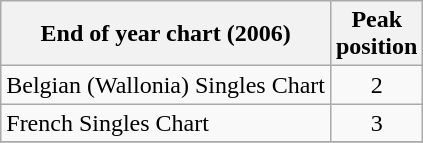<table class="wikitable sortable">
<tr>
<th>End of year chart (2006)</th>
<th>Peak<br>position</th>
</tr>
<tr>
<td>Belgian (Wallonia) Singles Chart</td>
<td align="center">2</td>
</tr>
<tr>
<td>French Singles Chart</td>
<td align="center">3</td>
</tr>
<tr>
</tr>
</table>
